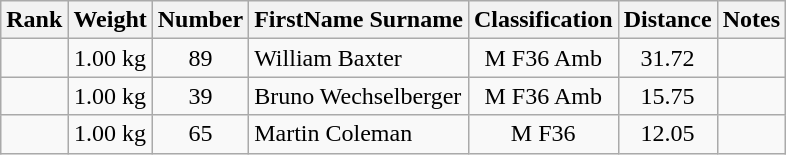<table class="wikitable sortable" style="text-align:center">
<tr>
<th>Rank</th>
<th>Weight</th>
<th>Number</th>
<th>FirstName Surname</th>
<th>Classification</th>
<th>Distance</th>
<th>Notes</th>
</tr>
<tr>
<td></td>
<td>1.00 kg</td>
<td>89</td>
<td style="text-align:left"> William Baxter</td>
<td>M F36 Amb</td>
<td>31.72</td>
<td></td>
</tr>
<tr>
<td></td>
<td>1.00 kg</td>
<td>39</td>
<td style="text-align:left"> Bruno Wechselberger</td>
<td>M F36 Amb</td>
<td>15.75</td>
<td></td>
</tr>
<tr>
<td></td>
<td>1.00 kg</td>
<td>65</td>
<td style="text-align:left"> Martin Coleman</td>
<td>M F36</td>
<td>12.05</td>
<td></td>
</tr>
</table>
